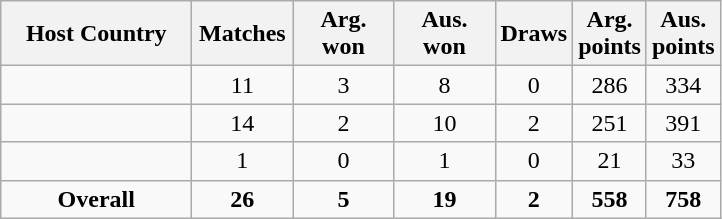<table class="wikitable sortable"; style="text-align: center">
<tr>
<th width=120px>Host Country</th>
<th width=60px>Matches</th>
<th width=60px>Arg.<br> won</th>
<th width=60px>Aus.<br> won</th>
<th>Draws</th>
<th>Arg. <br> points</th>
<th>Aus. <br> points</th>
</tr>
<tr>
<td align=left></td>
<td>11</td>
<td>3</td>
<td>8</td>
<td>0</td>
<td>286</td>
<td>334</td>
</tr>
<tr>
<td align=left></td>
<td>14</td>
<td>2</td>
<td>10</td>
<td>2</td>
<td>251</td>
<td>391</td>
</tr>
<tr>
<td align=left> </td>
<td>1</td>
<td>0</td>
<td>1</td>
<td>0</td>
<td>21</td>
<td>33</td>
</tr>
<tr>
<td><strong>Overall</strong></td>
<td><strong>26</strong></td>
<td><strong>5</strong></td>
<td><strong>19</strong></td>
<td><strong>2</strong></td>
<td><strong>558</strong></td>
<td><strong>758</strong></td>
</tr>
</table>
